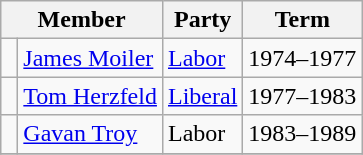<table class="wikitable">
<tr>
<th colspan="2">Member</th>
<th>Party</th>
<th>Term</th>
</tr>
<tr>
<td> </td>
<td><a href='#'>James Moiler</a></td>
<td><a href='#'>Labor</a></td>
<td>1974–1977</td>
</tr>
<tr>
<td> </td>
<td><a href='#'>Tom Herzfeld</a></td>
<td><a href='#'>Liberal</a></td>
<td>1977–1983</td>
</tr>
<tr>
<td> </td>
<td><a href='#'>Gavan Troy</a></td>
<td>Labor</td>
<td>1983–1989</td>
</tr>
<tr>
</tr>
</table>
